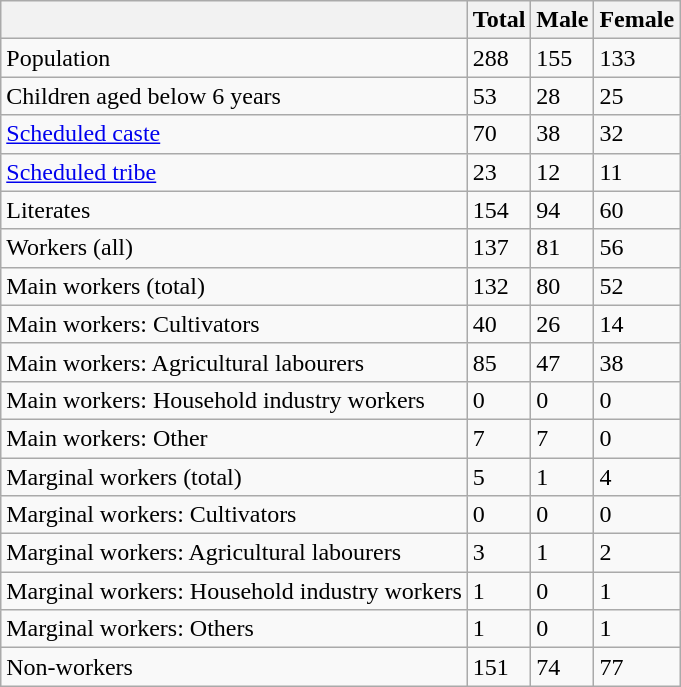<table class="wikitable sortable">
<tr>
<th></th>
<th>Total</th>
<th>Male</th>
<th>Female</th>
</tr>
<tr>
<td>Population</td>
<td>288</td>
<td>155</td>
<td>133</td>
</tr>
<tr>
<td>Children aged below 6 years</td>
<td>53</td>
<td>28</td>
<td>25</td>
</tr>
<tr>
<td><a href='#'>Scheduled caste</a></td>
<td>70</td>
<td>38</td>
<td>32</td>
</tr>
<tr>
<td><a href='#'>Scheduled tribe</a></td>
<td>23</td>
<td>12</td>
<td>11</td>
</tr>
<tr>
<td>Literates</td>
<td>154</td>
<td>94</td>
<td>60</td>
</tr>
<tr>
<td>Workers (all)</td>
<td>137</td>
<td>81</td>
<td>56</td>
</tr>
<tr>
<td>Main workers (total)</td>
<td>132</td>
<td>80</td>
<td>52</td>
</tr>
<tr>
<td>Main workers: Cultivators</td>
<td>40</td>
<td>26</td>
<td>14</td>
</tr>
<tr>
<td>Main workers: Agricultural labourers</td>
<td>85</td>
<td>47</td>
<td>38</td>
</tr>
<tr>
<td>Main workers: Household industry workers</td>
<td>0</td>
<td>0</td>
<td>0</td>
</tr>
<tr>
<td>Main workers: Other</td>
<td>7</td>
<td>7</td>
<td>0</td>
</tr>
<tr>
<td>Marginal workers (total)</td>
<td>5</td>
<td>1</td>
<td>4</td>
</tr>
<tr>
<td>Marginal workers: Cultivators</td>
<td>0</td>
<td>0</td>
<td>0</td>
</tr>
<tr>
<td>Marginal workers: Agricultural labourers</td>
<td>3</td>
<td>1</td>
<td>2</td>
</tr>
<tr>
<td>Marginal workers: Household industry workers</td>
<td>1</td>
<td>0</td>
<td>1</td>
</tr>
<tr>
<td>Marginal workers: Others</td>
<td>1</td>
<td>0</td>
<td>1</td>
</tr>
<tr>
<td>Non-workers</td>
<td>151</td>
<td>74</td>
<td>77</td>
</tr>
</table>
